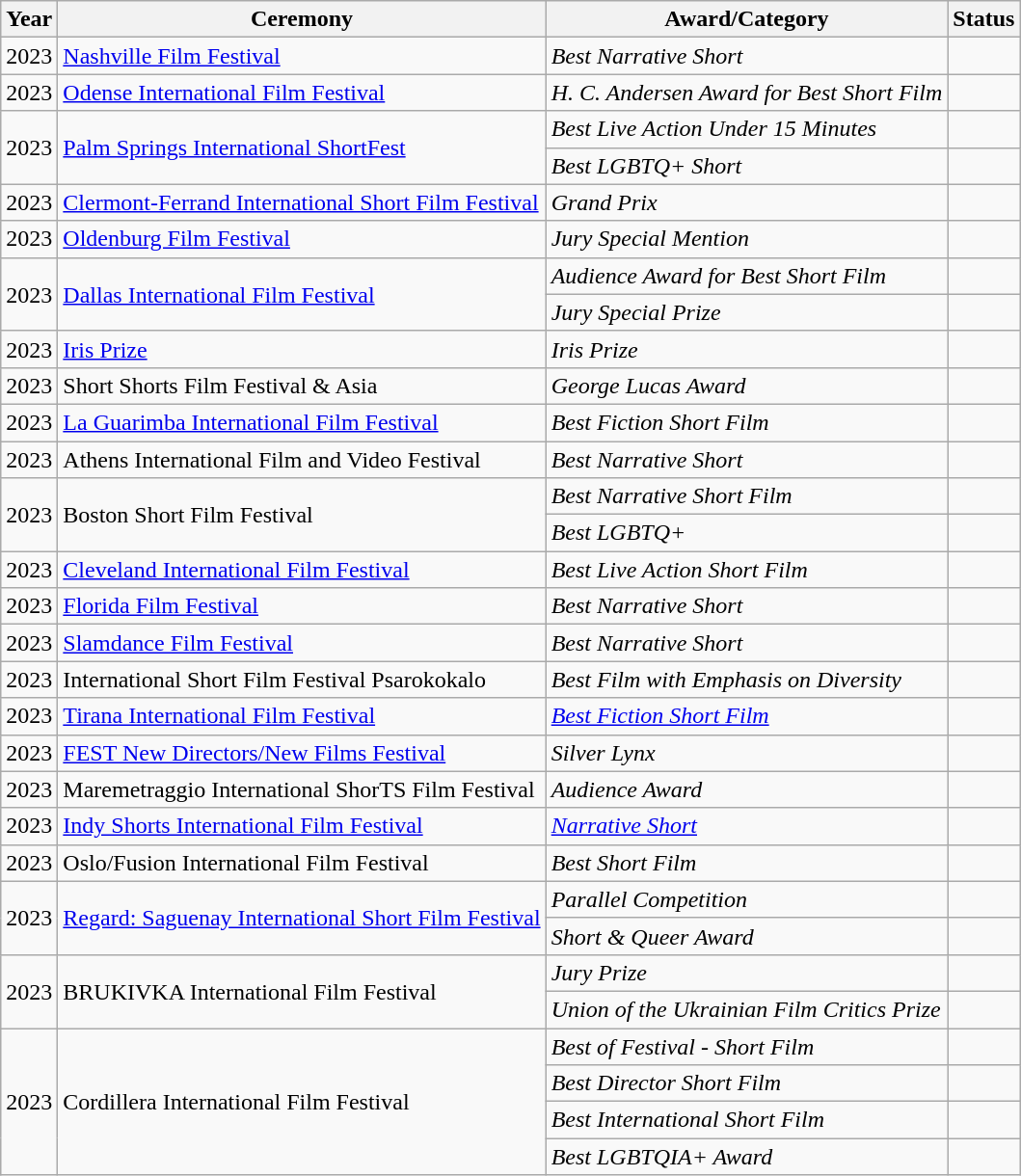<table class="wikitable">
<tr>
<th>Year</th>
<th>Ceremony</th>
<th>Award/Category</th>
<th>Status</th>
</tr>
<tr>
<td>2023</td>
<td><a href='#'>Nashville Film Festival</a></td>
<td><em>Best Narrative Short</em></td>
<td></td>
</tr>
<tr>
<td>2023</td>
<td><a href='#'>Odense International Film Festival</a></td>
<td><em>H. C. Andersen Award for Best Short Film</em></td>
<td></td>
</tr>
<tr>
<td rowspan="2">2023</td>
<td rowspan="2"><a href='#'>Palm Springs International ShortFest</a></td>
<td><em>Best Live Action Under 15 Minutes</em></td>
<td></td>
</tr>
<tr>
<td><em>Best LGBTQ+ Short</em></td>
<td></td>
</tr>
<tr>
<td>2023</td>
<td><a href='#'>Clermont-Ferrand International Short Film Festival</a></td>
<td><em>Grand Prix</em></td>
<td></td>
</tr>
<tr>
<td>2023</td>
<td><a href='#'>Oldenburg Film Festival</a></td>
<td><em>Jury Special Mention</em></td>
<td></td>
</tr>
<tr>
<td rowspan="2">2023</td>
<td rowspan="2"><a href='#'>Dallas International Film Festival</a></td>
<td><em>Audience Award for Best Short Film</em></td>
<td></td>
</tr>
<tr>
<td><em>Jury Special Prize</em></td>
<td></td>
</tr>
<tr>
<td>2023</td>
<td><a href='#'>Iris Prize</a></td>
<td><em>Iris Prize</em></td>
<td></td>
</tr>
<tr>
<td>2023</td>
<td>Short Shorts Film Festival & Asia</td>
<td><em>George Lucas Award</em></td>
<td></td>
</tr>
<tr>
<td>2023</td>
<td><a href='#'>La Guarimba International Film Festival</a></td>
<td><em>Best Fiction Short Film</em></td>
<td></td>
</tr>
<tr>
<td>2023</td>
<td>Athens International Film and Video Festival</td>
<td><em>Best Narrative Short</em></td>
<td></td>
</tr>
<tr>
<td rowspan="2">2023</td>
<td rowspan="2">Boston Short Film Festival</td>
<td><em>Best Narrative Short Film</em></td>
<td></td>
</tr>
<tr>
<td><em>Best LGBTQ+</em></td>
<td></td>
</tr>
<tr>
<td>2023</td>
<td><a href='#'>Cleveland International Film Festival</a></td>
<td><em>Best Live Action Short Film</em></td>
<td></td>
</tr>
<tr>
<td>2023</td>
<td><a href='#'>Florida Film Festival</a></td>
<td><em>Best Narrative Short</em></td>
<td></td>
</tr>
<tr>
<td>2023</td>
<td><a href='#'>Slamdance Film Festival</a></td>
<td><em>Best Narrative Short</em></td>
<td></td>
</tr>
<tr>
<td>2023</td>
<td>International Short Film Festival Psarokokalo</td>
<td><em>Best Film with Emphasis on Diversity</em></td>
<td></td>
</tr>
<tr>
<td>2023</td>
<td><a href='#'>Tirana International Film Festival</a></td>
<td><em><a href='#'>Best Fiction Short Film</a></em></td>
<td></td>
</tr>
<tr>
<td>2023</td>
<td><a href='#'>FEST New Directors/New Films Festival</a></td>
<td><em>Silver Lynx</em></td>
<td></td>
</tr>
<tr>
<td>2023</td>
<td>Maremetraggio International ShorTS Film Festival</td>
<td><em>Audience Award</em></td>
<td></td>
</tr>
<tr>
<td>2023</td>
<td><a href='#'>Indy Shorts International Film Festival</a></td>
<td><em><a href='#'>Narrative Short</a></em></td>
<td></td>
</tr>
<tr>
<td>2023</td>
<td>Oslo/Fusion International Film Festival</td>
<td><em>Best Short Film</em></td>
<td></td>
</tr>
<tr>
<td rowspan="2">2023</td>
<td rowspan="2"><a href='#'>Regard: Saguenay International Short Film Festival</a></td>
<td><em>Parallel Competition</em></td>
<td></td>
</tr>
<tr>
<td><em>Short & Queer Award</em></td>
<td></td>
</tr>
<tr>
<td rowspan="2">2023</td>
<td rowspan="2">BRUKIVKA International Film Festival</td>
<td><em>Jury Prize</em></td>
<td></td>
</tr>
<tr>
<td><em>Union of the Ukrainian Film Critics Prize</em></td>
<td></td>
</tr>
<tr>
<td rowspan="4">2023</td>
<td rowspan="4">Cordillera International Film Festival</td>
<td><em>Best of Festival - Short Film</em></td>
<td></td>
</tr>
<tr>
<td><em>Best Director Short Film</em></td>
<td></td>
</tr>
<tr>
<td><em>Best International Short Film</em></td>
<td></td>
</tr>
<tr>
<td><em>Best LGBTQIA+ Award</em></td>
<td></td>
</tr>
</table>
